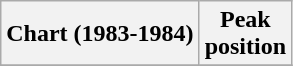<table class="wikitable sortable plainrowheaders" style="text-align:center;">
<tr>
<th scope="col">Chart (1983-1984)</th>
<th scope="col">Peak<br>position</th>
</tr>
<tr>
</tr>
</table>
